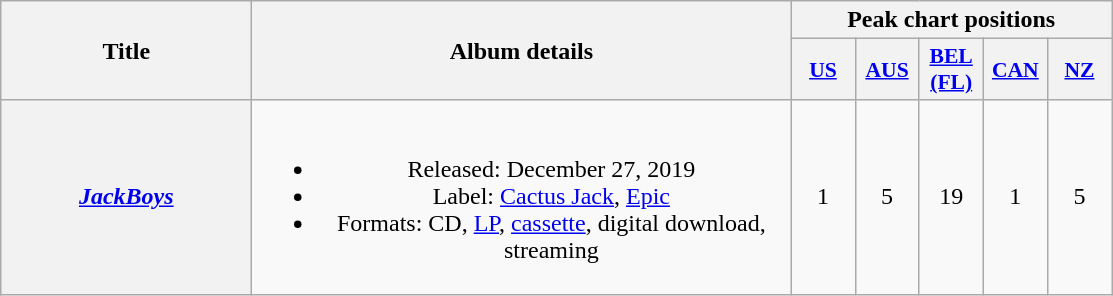<table class="wikitable plainrowheaders" style="text-align:center">
<tr>
<th scope="col" rowspan="2" style="width:10em;">Title</th>
<th scope="col" rowspan="2" style="width:22em;">Album details</th>
<th scope="col" colspan="5">Peak chart positions</th>
</tr>
<tr>
<th scope="col" style="width:2.5em;font-size:90%;"><a href='#'>US</a><br></th>
<th scope="col" style="width:2.5em;font-size:90%;"><a href='#'>AUS</a><br></th>
<th scope="col" style="width:2.5em;font-size:90%;"><a href='#'>BEL<br>(FL)</a><br></th>
<th scope="col" style="width:2.5em;font-size:90%;"><a href='#'>CAN</a><br></th>
<th scope="col" style="width:2.5em;font-size:90%;"><a href='#'>NZ</a><br></th>
</tr>
<tr>
<th scope="row"><em><a href='#'>JackBoys</a></em><br></th>
<td><br><ul><li>Released: December 27, 2019</li><li>Label: <a href='#'>Cactus Jack</a>, <a href='#'>Epic</a></li><li>Formats: CD, <a href='#'>LP</a>, <a href='#'>cassette</a>, digital download, streaming</li></ul></td>
<td>1</td>
<td>5</td>
<td>19</td>
<td>1</td>
<td>5</td>
</tr>
</table>
